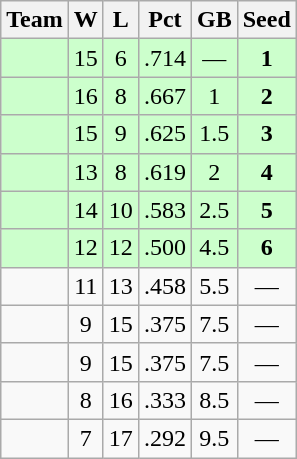<table class=wikitable>
<tr>
<th>Team</th>
<th>W</th>
<th>L</th>
<th>Pct</th>
<th>GB</th>
<th>Seed</th>
</tr>
<tr bgcolor=ccffcc align=center>
<td></td>
<td>15</td>
<td>6</td>
<td>.714</td>
<td>—</td>
<td><strong>1</strong></td>
</tr>
<tr bgcolor=ccffcc align=center>
<td></td>
<td>16</td>
<td>8</td>
<td>.667</td>
<td>1</td>
<td><strong>2</strong></td>
</tr>
<tr bgcolor=ccffcc align=center>
<td></td>
<td>15</td>
<td>9</td>
<td>.625</td>
<td>1.5</td>
<td><strong>3</strong></td>
</tr>
<tr bgcolor=ccffcc align=center>
<td></td>
<td>13</td>
<td>8</td>
<td>.619</td>
<td>2</td>
<td><strong>4</strong></td>
</tr>
<tr bgcolor=ccffcc align=center>
<td></td>
<td>14</td>
<td>10</td>
<td>.583</td>
<td>2.5</td>
<td><strong>5</strong></td>
</tr>
<tr bgcolor=ccffcc align=center>
<td></td>
<td>12</td>
<td>12</td>
<td>.500</td>
<td>4.5</td>
<td><strong>6</strong></td>
</tr>
<tr align=center>
<td></td>
<td>11</td>
<td>13</td>
<td>.458</td>
<td>5.5</td>
<td>—</td>
</tr>
<tr align=center>
<td></td>
<td>9</td>
<td>15</td>
<td>.375</td>
<td>7.5</td>
<td>—</td>
</tr>
<tr align=center>
<td></td>
<td>9</td>
<td>15</td>
<td>.375</td>
<td>7.5</td>
<td>—</td>
</tr>
<tr align=center>
<td></td>
<td>8</td>
<td>16</td>
<td>.333</td>
<td>8.5</td>
<td>—</td>
</tr>
<tr align=center>
<td></td>
<td>7</td>
<td>17</td>
<td>.292</td>
<td>9.5</td>
<td>—</td>
</tr>
</table>
